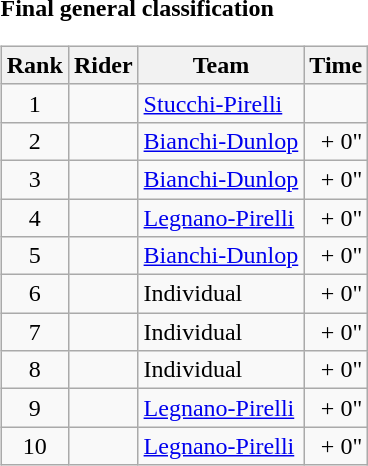<table>
<tr>
<td><strong>Final general classification</strong><br><table class="wikitable">
<tr>
<th scope="col">Rank</th>
<th scope="col">Rider</th>
<th scope="col">Team</th>
<th scope="col">Time</th>
</tr>
<tr>
<td style="text-align:center;">1</td>
<td></td>
<td><a href='#'>Stucchi-Pirelli</a></td>
<td style="text-align:right;"></td>
</tr>
<tr>
<td style="text-align:center;">2</td>
<td></td>
<td><a href='#'>Bianchi-Dunlop</a></td>
<td style="text-align:right;">+ 0"</td>
</tr>
<tr>
<td style="text-align:center;">3</td>
<td></td>
<td><a href='#'>Bianchi-Dunlop</a></td>
<td style="text-align:right;">+ 0"</td>
</tr>
<tr>
<td style="text-align:center;">4</td>
<td></td>
<td><a href='#'>Legnano-Pirelli</a></td>
<td style="text-align:right;">+ 0"</td>
</tr>
<tr>
<td style="text-align:center;">5</td>
<td></td>
<td><a href='#'>Bianchi-Dunlop</a></td>
<td style="text-align:right;">+ 0"</td>
</tr>
<tr>
<td style="text-align:center;">6</td>
<td></td>
<td>Individual</td>
<td style="text-align:right;">+ 0"</td>
</tr>
<tr>
<td style="text-align:center;">7</td>
<td></td>
<td>Individual</td>
<td style="text-align:right;">+ 0"</td>
</tr>
<tr>
<td style="text-align:center;">8</td>
<td></td>
<td>Individual</td>
<td style="text-align:right;">+ 0"</td>
</tr>
<tr>
<td style="text-align:center;">9</td>
<td></td>
<td><a href='#'>Legnano-Pirelli</a></td>
<td style="text-align:right;">+ 0"</td>
</tr>
<tr>
<td style="text-align:center;">10</td>
<td></td>
<td><a href='#'>Legnano-Pirelli</a></td>
<td style="text-align:right;">+ 0"</td>
</tr>
</table>
</td>
</tr>
</table>
